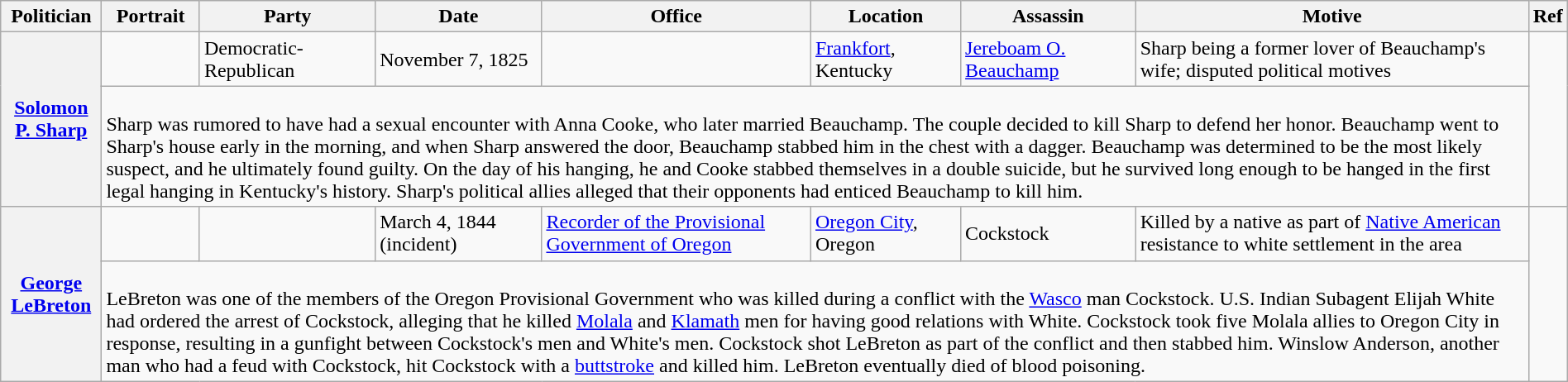<table class="wikitable" style="width:100%;">
<tr>
<th>Politician</th>
<th>Portrait</th>
<th>Party</th>
<th>Date</th>
<th>Office</th>
<th>Location</th>
<th>Assassin</th>
<th>Motive</th>
<th>Ref</th>
</tr>
<tr>
<th rowspan="2"><a href='#'>Solomon P. Sharp</a></th>
<td></td>
<td>Democratic-Republican</td>
<td>November 7, 1825</td>
<td></td>
<td><a href='#'>Frankfort</a>, Kentucky</td>
<td><a href='#'>Jereboam O. Beauchamp</a></td>
<td>Sharp being a former lover of Beauchamp's wife; disputed political motives</td>
<td rowspan="2"></td>
</tr>
<tr class="expand-child">
<td colspan="7"><br>Sharp was rumored to have had a sexual encounter with Anna Cooke, who later married Beauchamp. The couple decided to kill Sharp to defend her honor. Beauchamp went to Sharp's house early in the morning, and when Sharp answered the door, Beauchamp stabbed him in the chest with a dagger. Beauchamp was determined to be the most likely suspect, and he ultimately found guilty. On the day of his hanging, he and Cooke stabbed themselves in a double suicide, but he survived long enough to be hanged in the first legal hanging in Kentucky's history. Sharp's political allies alleged that their opponents had enticed Beauchamp to kill him.</td>
</tr>
<tr>
<th rowspan="2"><a href='#'>George LeBreton</a></th>
<td></td>
<td></td>
<td>March 4, 1844 (incident)</td>
<td><a href='#'>Recorder of the Provisional Government of Oregon</a></td>
<td><a href='#'>Oregon City</a>, Oregon</td>
<td>Cockstock</td>
<td>Killed by a native as part of <a href='#'>Native American</a> resistance to white settlement in the area</td>
<td rowspan="2"></td>
</tr>
<tr class="expand-child">
<td colspan="7"><br>LeBreton was one of the members of the Oregon Provisional Government who was killed during a conflict with the <a href='#'>Wasco</a> man Cockstock. U.S. Indian Subagent Elijah White had ordered the arrest of Cockstock, alleging that he killed <a href='#'>Molala</a> and <a href='#'>Klamath</a> men for having good relations with White. Cockstock took five Molala allies to Oregon City in response, resulting in a gunfight between Cockstock's men and White's men. Cockstock shot LeBreton as part of the conflict and then stabbed him. Winslow Anderson, another man who had a feud with Cockstock, hit Cockstock with a <a href='#'>buttstroke</a> and killed him. LeBreton eventually died of blood poisoning.</td>
</tr>
</table>
